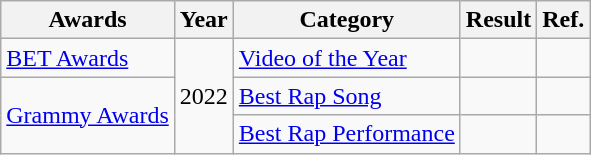<table class="wikitable">
<tr>
<th>Awards</th>
<th>Year</th>
<th>Category</th>
<th>Result</th>
<th>Ref.</th>
</tr>
<tr>
<td><a href='#'>BET Awards</a></td>
<td rowspan="3">2022</td>
<td><a href='#'>Video of the Year</a></td>
<td></td>
<td></td>
</tr>
<tr>
<td rowspan="2"><a href='#'>Grammy Awards</a></td>
<td><a href='#'>Best Rap Song</a></td>
<td></td>
<td></td>
</tr>
<tr>
<td><a href='#'>Best Rap Performance</a></td>
<td></td>
<td></td>
</tr>
</table>
